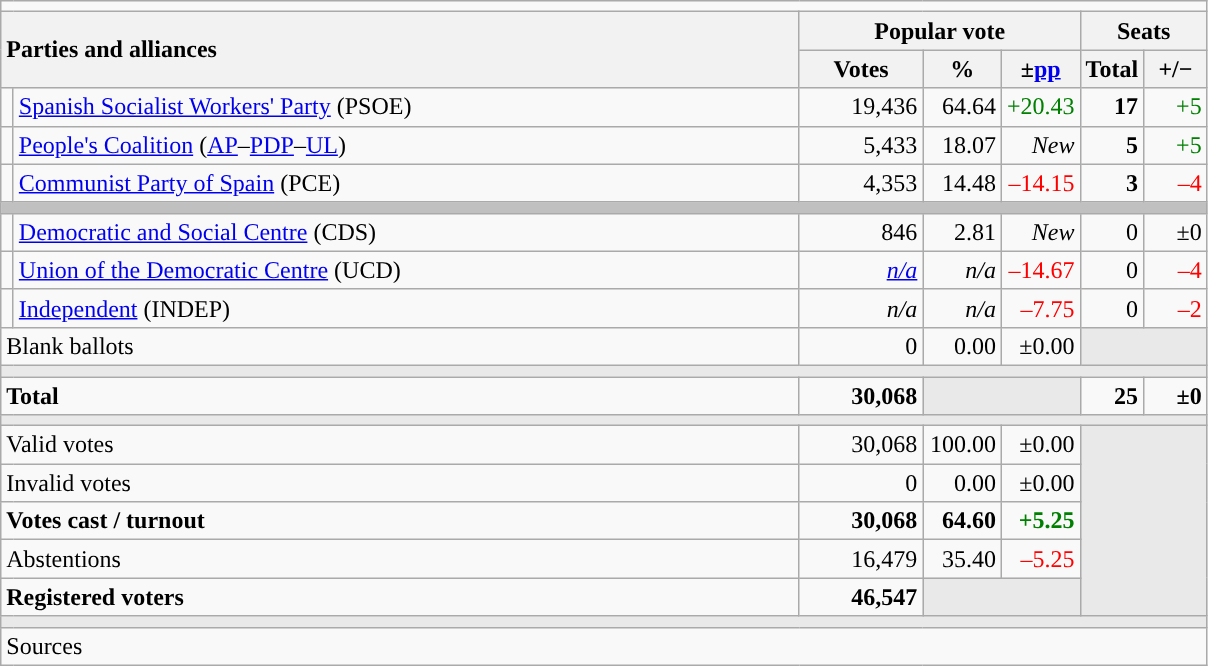<table class="wikitable" style="text-align:right;">
<tr>
<td colspan="7"></td>
</tr>
<tr>
<th style="text-align:left;" rowspan="2" colspan="2" width="525">Parties and alliances</th>
<th colspan="3">Popular vote</th>
<th colspan="2">Seats</th>
</tr>
<tr>
<th width="75">Votes</th>
<th width="45">%</th>
<th width="45">±<a href='#'>pp</a></th>
<th width="35">Total</th>
<th width="35">+/−</th>
</tr>
<tr>
<td width="1" style="color:inherit;background:"></td>
<td align="left"><a href='#'>Spanish Socialist Workers' Party</a> (PSOE)</td>
<td>19,436</td>
<td>64.64</td>
<td style="color:green;">+20.43</td>
<td><strong>17</strong></td>
<td style="color:green;">+5</td>
</tr>
<tr>
<td style="color:inherit;background:"></td>
<td align="left"><a href='#'>People's Coalition</a> (<a href='#'>AP</a>–<a href='#'>PDP</a>–<a href='#'>UL</a>)</td>
<td>5,433</td>
<td>18.07</td>
<td><em>New</em></td>
<td><strong>5</strong></td>
<td style="color:green;">+5</td>
</tr>
<tr>
<td style="color:inherit;background:"></td>
<td align="left"><a href='#'>Communist Party of Spain</a> (PCE)</td>
<td>4,353</td>
<td>14.48</td>
<td style="color:red;">–14.15</td>
<td><strong>3</strong></td>
<td style="color:red;">–4</td>
</tr>
<tr>
<td colspan="7" bgcolor="#C0C0C0"></td>
</tr>
<tr>
<td style="color:inherit;background:"></td>
<td align="left"><a href='#'>Democratic and Social Centre</a> (CDS)</td>
<td>846</td>
<td>2.81</td>
<td><em>New</em></td>
<td>0</td>
<td>±0</td>
</tr>
<tr>
<td style="color:inherit;background:"></td>
<td align="left"><a href='#'>Union of the Democratic Centre</a> (UCD)</td>
<td><em><a href='#'>n/a</a></em></td>
<td><em>n/a</em></td>
<td style="color:red;">–14.67</td>
<td>0</td>
<td style="color:red;">–4</td>
</tr>
<tr>
<td style="color:inherit;background:"></td>
<td align="left"><a href='#'>Independent</a> (INDEP)</td>
<td><em>n/a</em></td>
<td><em>n/a</em></td>
<td style="color:red;">–7.75</td>
<td>0</td>
<td style="color:red;">–2</td>
</tr>
<tr>
<td align="left" colspan="2">Blank ballots</td>
<td>0</td>
<td>0.00</td>
<td>±0.00</td>
<td bgcolor="#E9E9E9" colspan="2"></td>
</tr>
<tr>
<td colspan="7" bgcolor="#E9E9E9"></td>
</tr>
<tr style="font-weight:bold;">
<td align="left" colspan="2">Total</td>
<td>30,068</td>
<td bgcolor="#E9E9E9" colspan="2"></td>
<td>25</td>
<td>±0</td>
</tr>
<tr>
<td colspan="7" bgcolor="#E9E9E9"></td>
</tr>
<tr>
<td align="left" colspan="2">Valid votes</td>
<td>30,068</td>
<td>100.00</td>
<td>±0.00</td>
<td bgcolor="#E9E9E9" colspan="2" rowspan="5"></td>
</tr>
<tr>
<td align="left" colspan="2">Invalid votes</td>
<td>0</td>
<td>0.00</td>
<td>±0.00</td>
</tr>
<tr style="font-weight:bold;">
<td align="left" colspan="2">Votes cast / turnout</td>
<td>30,068</td>
<td>64.60</td>
<td style="color:green;">+5.25</td>
</tr>
<tr>
<td align="left" colspan="2">Abstentions</td>
<td>16,479</td>
<td>35.40</td>
<td style="color:red;">–5.25</td>
</tr>
<tr style="font-weight:bold;">
<td align="left" colspan="2">Registered voters</td>
<td>46,547</td>
<td bgcolor="#E9E9E9" colspan="2"></td>
</tr>
<tr>
<td colspan="7" bgcolor="#E9E9E9"></td>
</tr>
<tr>
<td align="left" colspan="7">Sources</td>
</tr>
</table>
